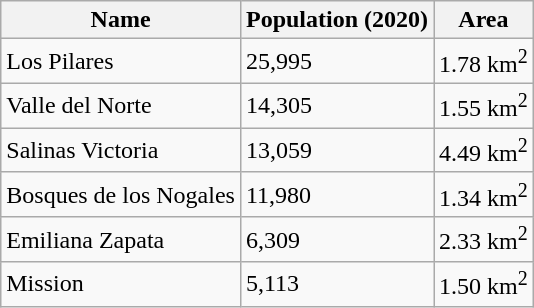<table class = "wikitable sortable">
<tr>
<th scope = "col">Name</th>
<th scope = "col">Population (2020)</th>
<th scope = "col">Area</th>
</tr>
<tr>
<td>Los Pilares</td>
<td>25,995</td>
<td>1.78 km<sup>2</sup></td>
</tr>
<tr>
<td>Valle del Norte</td>
<td>14,305</td>
<td>1.55 km<sup>2</sup></td>
</tr>
<tr>
<td>Salinas Victoria</td>
<td>13,059</td>
<td>4.49 km<sup>2</sup></td>
</tr>
<tr>
<td>Bosques de los Nogales</td>
<td>11,980</td>
<td>1.34 km<sup>2</sup></td>
</tr>
<tr>
<td>Emiliana Zapata</td>
<td>6,309</td>
<td>2.33 km<sup>2</sup></td>
</tr>
<tr>
<td>Mission</td>
<td>5,113</td>
<td>1.50 km<sup>2</sup></td>
</tr>
</table>
